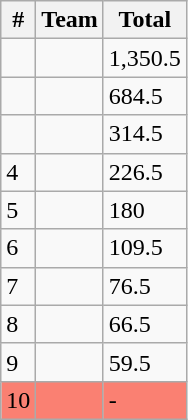<table class="wikitable">
<tr>
<th>#</th>
<th>Team</th>
<th>Total</th>
</tr>
<tr>
<td></td>
<td></td>
<td>1,350.5</td>
</tr>
<tr>
<td></td>
<td></td>
<td>684.5</td>
</tr>
<tr>
<td></td>
<td></td>
<td>314.5</td>
</tr>
<tr>
<td>4</td>
<td></td>
<td>226.5</td>
</tr>
<tr>
<td>5</td>
<td></td>
<td>180</td>
</tr>
<tr>
<td>6</td>
<td></td>
<td>109.5</td>
</tr>
<tr>
<td>7</td>
<td></td>
<td>76.5</td>
</tr>
<tr>
<td>8</td>
<td></td>
<td>66.5</td>
</tr>
<tr>
<td>9</td>
<td></td>
<td>59.5</td>
</tr>
<tr bgcolor=#fa8072>
<td>10</td>
<td><strong></strong></td>
<td>-</td>
</tr>
</table>
